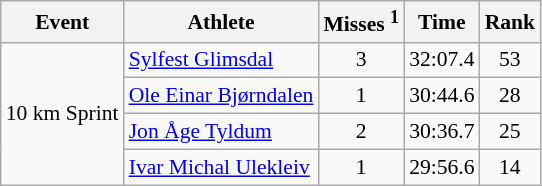<table class="wikitable" style="font-size:90%">
<tr>
<th>Event</th>
<th>Athlete</th>
<th>Misses <sup>1</sup></th>
<th>Time</th>
<th>Rank</th>
</tr>
<tr>
<td rowspan="4">10 km Sprint</td>
<td><a href='#'>Sylfest Glimsdal</a></td>
<td align="center">3</td>
<td align="center">32:07.4</td>
<td align="center">53</td>
</tr>
<tr>
<td><a href='#'>Ole Einar Bjørndalen</a></td>
<td align="center">1</td>
<td align="center">30:44.6</td>
<td align="center">28</td>
</tr>
<tr>
<td><a href='#'>Jon Åge Tyldum</a></td>
<td align="center">2</td>
<td align="center">30:36.7</td>
<td align="center">25</td>
</tr>
<tr>
<td><a href='#'>Ivar Michal Ulekleiv</a></td>
<td align="center">1</td>
<td align="center">29:56.6</td>
<td align="center">14</td>
</tr>
</table>
